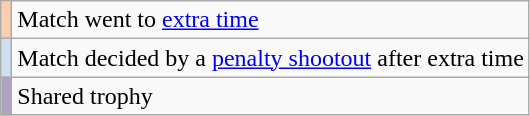<table class="wikitable">
<tr>
<td style="background-color:#FBCEB1"></td>
<td>Match went to <a href='#'>extra time</a></td>
</tr>
<tr>
<td style="background-color:#cedff2"></td>
<td>Match decided by a <a href='#'>penalty shootout</a> after extra time</td>
</tr>
<tr>
<td style="background-color:#afa3bf"></td>
<td>Shared trophy</td>
</tr>
</table>
